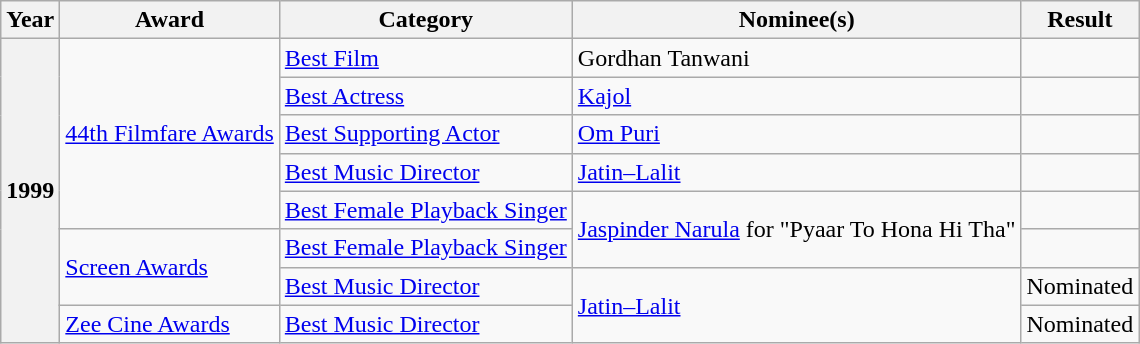<table class="wikitable plainrowheaders sortable">
<tr>
<th scope="col">Year</th>
<th scope="col">Award</th>
<th scope="col">Category</th>
<th scope="col">Nominee(s)</th>
<th scope="col">Result</th>
</tr>
<tr>
<th rowspan="8">1999</th>
<td rowspan="5"><a href='#'>44th Filmfare Awards</a></td>
<td><a href='#'>Best Film</a></td>
<td>Gordhan Tanwani</td>
<td></td>
</tr>
<tr>
<td ""><a href='#'>Best Actress</a></td>
<td><a href='#'>Kajol</a></td>
<td></td>
</tr>
<tr>
<td><a href='#'>Best Supporting Actor</a></td>
<td><a href='#'>Om Puri</a></td>
<td></td>
</tr>
<tr>
<td><a href='#'>Best Music Director</a></td>
<td><a href='#'>Jatin–Lalit</a></td>
<td></td>
</tr>
<tr>
<td><a href='#'>Best Female Playback Singer</a></td>
<td rowspan="2"><a href='#'>Jaspinder Narula</a> for "Pyaar To Hona Hi Tha"</td>
<td></td>
</tr>
<tr>
<td rowspan="2"><a href='#'>Screen Awards</a></td>
<td><a href='#'>Best Female Playback Singer</a></td>
<td></td>
</tr>
<tr>
<td><a href='#'>Best Music Director</a></td>
<td rowspan="2"><a href='#'>Jatin–Lalit</a></td>
<td>Nominated </td>
</tr>
<tr>
<td><a href='#'>Zee Cine Awards</a></td>
<td><a href='#'>Best Music Director</a></td>
<td>Nominated  </td>
</tr>
</table>
